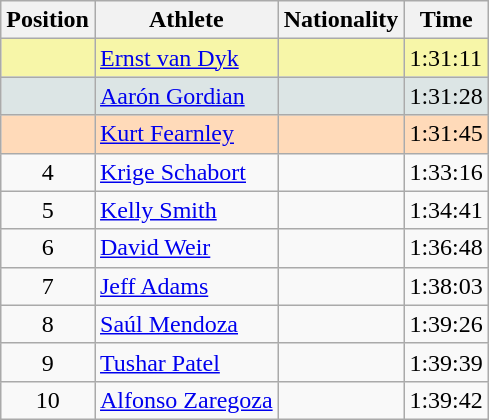<table class="wikitable sortable">
<tr>
<th>Position</th>
<th>Athlete</th>
<th>Nationality</th>
<th>Time</th>
</tr>
<tr bgcolor="#F7F6A8">
<td align=center></td>
<td><a href='#'>Ernst van Dyk</a></td>
<td></td>
<td>1:31:11</td>
</tr>
<tr bgcolor="#DCE5E5">
<td align=center></td>
<td><a href='#'>Aarón Gordian</a></td>
<td></td>
<td>1:31:28</td>
</tr>
<tr bgcolor="#FFDAB9">
<td align=center></td>
<td><a href='#'>Kurt Fearnley</a></td>
<td></td>
<td>1:31:45</td>
</tr>
<tr>
<td align=center>4</td>
<td><a href='#'>Krige Schabort</a></td>
<td></td>
<td>1:33:16</td>
</tr>
<tr>
<td align=center>5</td>
<td><a href='#'>Kelly Smith</a></td>
<td></td>
<td>1:34:41</td>
</tr>
<tr>
<td align=center>6</td>
<td><a href='#'>David Weir</a></td>
<td></td>
<td>1:36:48</td>
</tr>
<tr>
<td align=center>7</td>
<td><a href='#'>Jeff Adams</a></td>
<td></td>
<td>1:38:03</td>
</tr>
<tr>
<td align=center>8</td>
<td><a href='#'>Saúl Mendoza</a></td>
<td></td>
<td>1:39:26</td>
</tr>
<tr>
<td align=center>9</td>
<td><a href='#'>Tushar Patel</a></td>
<td></td>
<td>1:39:39</td>
</tr>
<tr>
<td align=center>10</td>
<td><a href='#'>Alfonso Zaregoza</a></td>
<td></td>
<td>1:39:42</td>
</tr>
</table>
